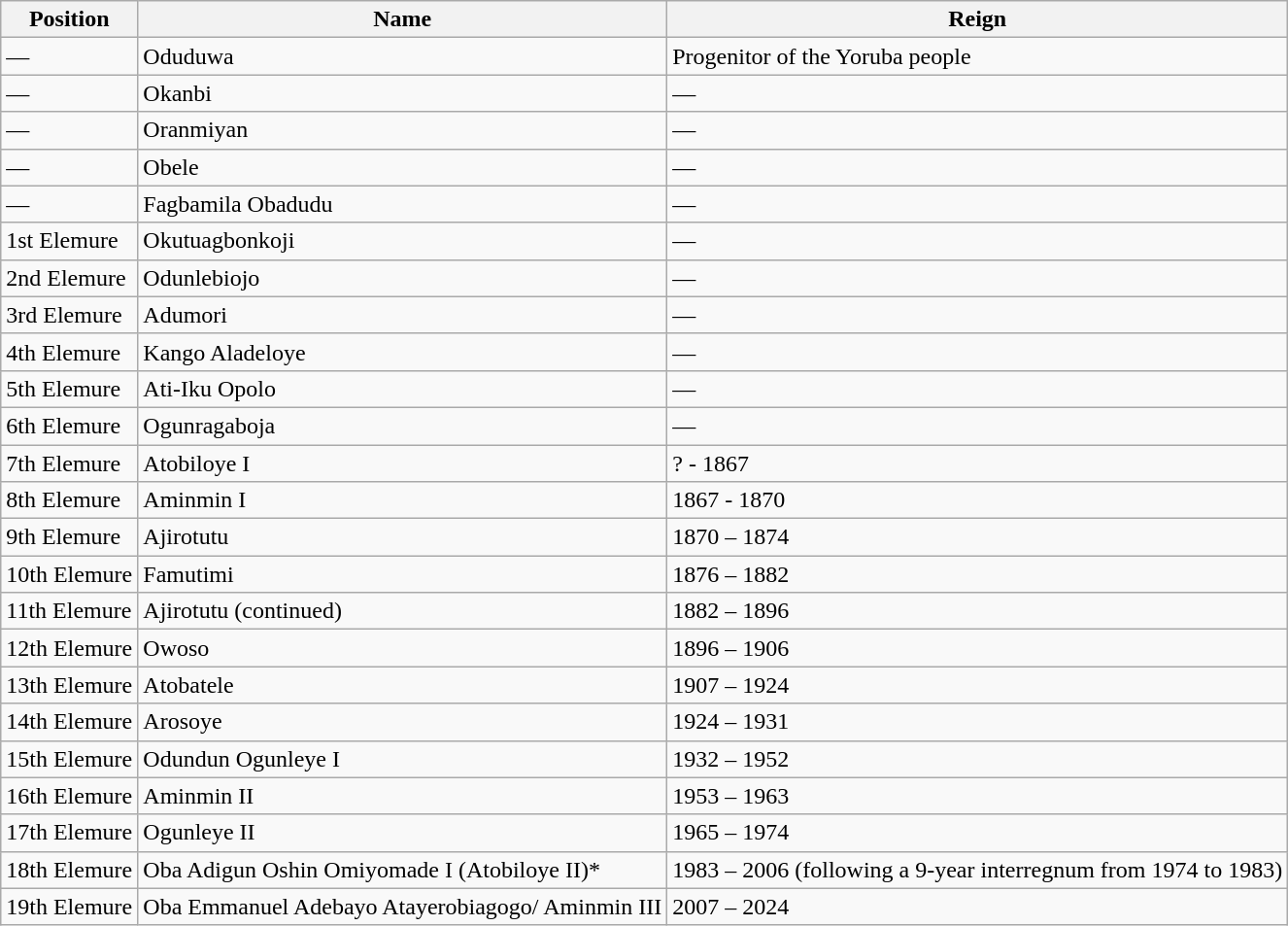<table class="wikitable">
<tr>
<th>Position</th>
<th>Name</th>
<th>Reign</th>
</tr>
<tr>
<td>—</td>
<td>Oduduwa</td>
<td>Progenitor of the Yoruba people</td>
</tr>
<tr>
<td>—</td>
<td>Okanbi</td>
<td>—</td>
</tr>
<tr>
<td>—</td>
<td>Oranmiyan</td>
<td>—</td>
</tr>
<tr>
<td>—</td>
<td>Obele</td>
<td>—</td>
</tr>
<tr>
<td>—</td>
<td>Fagbamila Obadudu</td>
<td>—</td>
</tr>
<tr>
<td>1st Elemure</td>
<td>Okutuagbonkoji</td>
<td>—</td>
</tr>
<tr>
<td>2nd Elemure</td>
<td>Odunlebiojo</td>
<td>—</td>
</tr>
<tr>
<td>3rd Elemure</td>
<td>Adumori</td>
<td>—</td>
</tr>
<tr>
<td>4th Elemure</td>
<td>Kango Aladeloye</td>
<td>—</td>
</tr>
<tr>
<td>5th Elemure</td>
<td>Ati-Iku Opolo</td>
<td>—</td>
</tr>
<tr>
<td>6th Elemure</td>
<td>Ogunragaboja</td>
<td>—</td>
</tr>
<tr>
<td>7th Elemure</td>
<td>Atobiloye I</td>
<td>? - 1867</td>
</tr>
<tr>
<td>8th Elemure</td>
<td>Aminmin I</td>
<td>1867 - 1870</td>
</tr>
<tr>
<td>9th Elemure</td>
<td>Ajirotutu</td>
<td>1870 – 1874</td>
</tr>
<tr>
<td>10th Elemure</td>
<td>Famutimi</td>
<td>1876 – 1882</td>
</tr>
<tr>
<td>11th Elemure</td>
<td>Ajirotutu (continued)</td>
<td>1882 – 1896</td>
</tr>
<tr>
<td>12th Elemure</td>
<td>Owoso</td>
<td>1896 – 1906</td>
</tr>
<tr>
<td>13th Elemure</td>
<td>Atobatele</td>
<td>1907 – 1924</td>
</tr>
<tr>
<td>14th Elemure</td>
<td>Arosoye</td>
<td>1924 – 1931</td>
</tr>
<tr>
<td>15th Elemure</td>
<td>Odundun Ogunleye I</td>
<td>1932 – 1952</td>
</tr>
<tr>
<td>16th Elemure</td>
<td>Aminmin II</td>
<td>1953 – 1963</td>
</tr>
<tr>
<td>17th Elemure</td>
<td>Ogunleye II</td>
<td>1965 – 1974</td>
</tr>
<tr>
<td>18th Elemure</td>
<td>Oba Adigun Oshin Omiyomade I (Atobiloye II)*</td>
<td>1983 – 2006 (following a 9-year interregnum from 1974 to 1983)</td>
</tr>
<tr>
<td>19th Elemure</td>
<td>Oba Emmanuel Adebayo Atayerobiagogo/ Aminmin III</td>
<td>2007 – 2024</td>
</tr>
</table>
